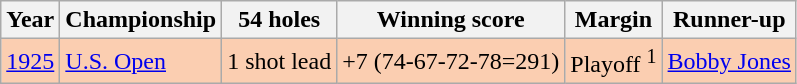<table class="wikitable">
<tr>
<th>Year</th>
<th>Championship</th>
<th>54 holes</th>
<th>Winning score</th>
<th>Margin</th>
<th>Runner-up</th>
</tr>
<tr style="background:#FBCEB1;">
<td><a href='#'>1925</a></td>
<td><a href='#'>U.S. Open</a></td>
<td>1 shot lead</td>
<td>+7 (74-67-72-78=291)</td>
<td>Playoff <sup>1</sup></td>
<td> <a href='#'>Bobby Jones</a></td>
</tr>
</table>
